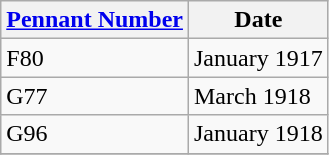<table class="wikitable" style="text-align:left">
<tr>
<th><a href='#'>Pennant Number</a></th>
<th>Date</th>
</tr>
<tr>
<td>F80</td>
<td>January 1917</td>
</tr>
<tr>
<td>G77</td>
<td>March 1918</td>
</tr>
<tr>
<td>G96</td>
<td>January 1918</td>
</tr>
<tr>
</tr>
</table>
